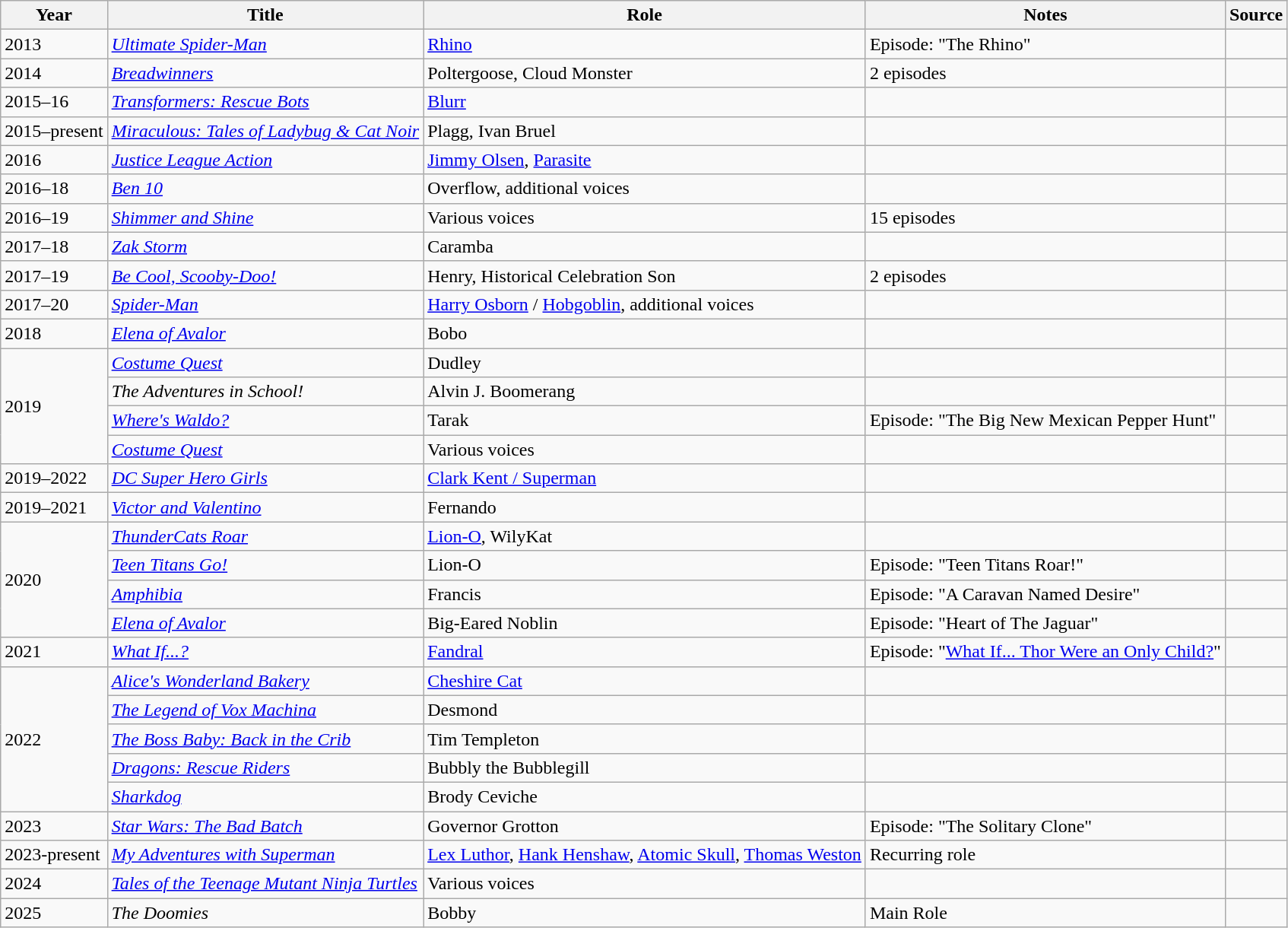<table class="wikitable sortable">
<tr>
<th>Year</th>
<th>Title</th>
<th>Role</th>
<th>Notes</th>
<th>Source</th>
</tr>
<tr>
<td>2013</td>
<td><em><a href='#'>Ultimate Spider-Man</a></em></td>
<td><a href='#'>Rhino</a></td>
<td>Episode: "The Rhino"</td>
<td></td>
</tr>
<tr>
<td>2014</td>
<td><em><a href='#'>Breadwinners</a></em></td>
<td>Poltergoose, Cloud Monster</td>
<td>2 episodes</td>
<td></td>
</tr>
<tr>
<td>2015–16</td>
<td><em><a href='#'>Transformers: Rescue Bots</a></em></td>
<td><a href='#'>Blurr</a></td>
<td></td>
<td></td>
</tr>
<tr>
<td>2015–present</td>
<td><em><a href='#'>Miraculous: Tales of Ladybug & Cat Noir</a></em></td>
<td>Plagg, Ivan Bruel</td>
<td></td>
<td></td>
</tr>
<tr>
<td>2016</td>
<td><em><a href='#'>Justice League Action</a></em></td>
<td><a href='#'>Jimmy Olsen</a>, <a href='#'>Parasite</a></td>
<td></td>
<td></td>
</tr>
<tr>
<td>2016–18</td>
<td><em><a href='#'>Ben 10</a></em></td>
<td>Overflow, additional voices</td>
<td></td>
<td></td>
</tr>
<tr>
<td>2016–19</td>
<td><em><a href='#'>Shimmer and Shine</a></em></td>
<td>Various voices</td>
<td>15 episodes</td>
<td></td>
</tr>
<tr>
<td>2017–18</td>
<td><em><a href='#'>Zak Storm</a></em></td>
<td>Caramba</td>
<td></td>
<td></td>
</tr>
<tr>
<td>2017–19</td>
<td><em><a href='#'>Be Cool, Scooby-Doo!</a></em></td>
<td>Henry, Historical Celebration Son</td>
<td>2 episodes</td>
<td></td>
</tr>
<tr>
<td>2017–20</td>
<td><em><a href='#'>Spider-Man</a></em></td>
<td><a href='#'>Harry Osborn</a> / <a href='#'>Hobgoblin</a>, additional voices</td>
<td></td>
<td></td>
</tr>
<tr>
<td>2018</td>
<td><em><a href='#'>Elena of Avalor</a></em></td>
<td>Bobo</td>
<td></td>
<td></td>
</tr>
<tr>
<td rowspan="4">2019</td>
<td><em><a href='#'>Costume Quest</a></em></td>
<td>Dudley</td>
<td></td>
<td></td>
</tr>
<tr>
<td><em>The Adventures in School!</em></td>
<td>Alvin J. Boomerang</td>
<td></td>
<td></td>
</tr>
<tr>
<td><em><a href='#'>Where's Waldo?</a></em></td>
<td>Tarak</td>
<td>Episode: "The Big New Mexican Pepper Hunt"</td>
<td></td>
</tr>
<tr>
<td><em><a href='#'>Costume Quest</a></em></td>
<td>Various voices</td>
<td></td>
<td></td>
</tr>
<tr>
<td>2019–2022</td>
<td><em><a href='#'>DC Super Hero Girls</a></em></td>
<td><a href='#'>Clark Kent / Superman</a></td>
<td></td>
<td></td>
</tr>
<tr>
<td>2019–2021</td>
<td><em><a href='#'>Victor and Valentino</a></em></td>
<td>Fernando</td>
<td></td>
<td></td>
</tr>
<tr>
<td rowspan="4">2020</td>
<td><em><a href='#'>ThunderCats Roar</a></em></td>
<td><a href='#'>Lion-O</a>, WilyKat</td>
<td></td>
<td></td>
</tr>
<tr>
<td><em><a href='#'>Teen Titans Go!</a></em></td>
<td>Lion-O</td>
<td>Episode: "Teen Titans Roar!"</td>
<td></td>
</tr>
<tr>
<td><em><a href='#'>Amphibia</a></em></td>
<td>Francis</td>
<td>Episode: "A Caravan Named Desire"</td>
<td></td>
</tr>
<tr>
<td><em><a href='#'>Elena of Avalor</a></em></td>
<td>Big-Eared Noblin</td>
<td>Episode: "Heart of The Jaguar"</td>
<td></td>
</tr>
<tr>
<td>2021</td>
<td><em><a href='#'>What If...?</a></em></td>
<td><a href='#'>Fandral</a></td>
<td>Episode: "<a href='#'>What If... Thor Were an Only Child?</a>"</td>
<td></td>
</tr>
<tr>
<td rowspan="5">2022</td>
<td><em><a href='#'>Alice's Wonderland Bakery</a></em></td>
<td><a href='#'>Cheshire Cat</a></td>
<td></td>
<td></td>
</tr>
<tr>
<td><em><a href='#'>The Legend of Vox Machina</a></em></td>
<td>Desmond</td>
<td></td>
<td></td>
</tr>
<tr>
<td><em><a href='#'>The Boss Baby: Back in the Crib</a></em></td>
<td>Tim Templeton</td>
<td></td>
<td></td>
</tr>
<tr>
<td><em><a href='#'>Dragons: Rescue Riders</a></em></td>
<td>Bubbly the Bubblegill</td>
<td></td>
<td></td>
</tr>
<tr>
<td><em><a href='#'>Sharkdog</a></em></td>
<td>Brody Ceviche</td>
<td></td>
<td></td>
</tr>
<tr>
<td>2023</td>
<td><em><a href='#'>Star Wars: The Bad Batch</a></em></td>
<td>Governor Grotton</td>
<td>Episode: "The Solitary Clone"</td>
<td></td>
</tr>
<tr>
<td>2023-present</td>
<td><em><a href='#'>My Adventures with Superman</a></em></td>
<td><a href='#'>Lex Luthor</a>, <a href='#'>Hank Henshaw</a>, <a href='#'>Atomic Skull</a>, <a href='#'>Thomas Weston</a></td>
<td>Recurring role</td>
<td></td>
</tr>
<tr>
<td>2024</td>
<td><em><a href='#'>Tales of the Teenage Mutant Ninja Turtles</a></em></td>
<td>Various voices</td>
<td></td>
<td></td>
</tr>
<tr>
<td>2025</td>
<td><em>The Doomies</em></td>
<td>Bobby</td>
<td>Main Role</td>
<td></td>
</tr>
</table>
